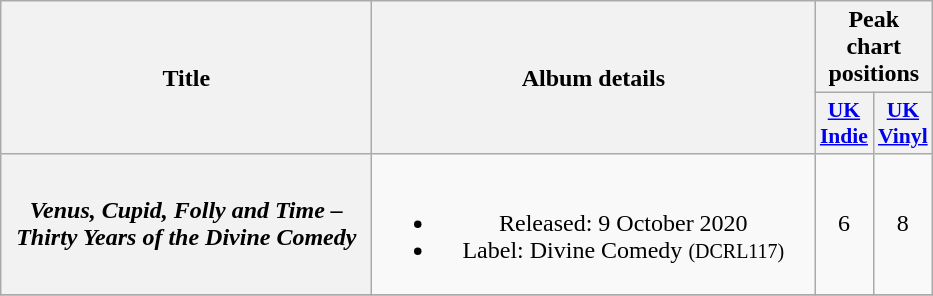<table class="wikitable plainrowheaders" style="text-align:center;">
<tr>
<th scope="col" rowspan="2" style="width:15em;">Title</th>
<th scope="col" rowspan="2" style="width:18em;">Album details</th>
<th scope="col" colspan="2">Peak chart positions</th>
</tr>
<tr>
<th style="width:2em;font-size:90%;"><a href='#'>UK<br>Indie</a><br></th>
<th style="width:2em;font-size:90%;"><a href='#'>UK<br>Vinyl</a><br></th>
</tr>
<tr>
<th scope="row"><em>Venus, Cupid, Folly and Time – Thirty Years of the Divine Comedy</em></th>
<td><br><ul><li>Released: 9 October 2020</li><li>Label: Divine Comedy <small>(DCRL117)</small></li></ul></td>
<td>6</td>
<td>8</td>
</tr>
<tr>
</tr>
</table>
